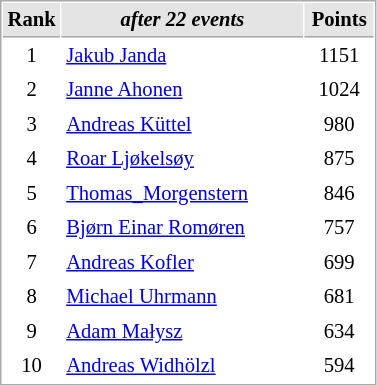<table cellspacing="1" cellpadding="3" style="border:1px solid #AAAAAA;font-size:86%">
<tr bgcolor="#E4E4E4">
<th style="border-bottom:1px solid #AAAAAA" width=10>Rank</th>
<th style="border-bottom:1px solid #AAAAAA" width=155><em>after 22 events</em></th>
<th style="border-bottom:1px solid #AAAAAA" width=40>Points</th>
</tr>
<tr>
<td align=center>1</td>
<td> <a href='#'>Jakub Janda</a></td>
<td align=center>1151</td>
</tr>
<tr>
<td align=center>2</td>
<td> <a href='#'>Janne Ahonen</a></td>
<td align=center>1024</td>
</tr>
<tr>
<td align=center>3</td>
<td> <a href='#'>Andreas Küttel</a></td>
<td align=center>980</td>
</tr>
<tr>
<td align=center>4</td>
<td> <a href='#'>Roar Ljøkelsøy</a></td>
<td align=center>875</td>
</tr>
<tr>
<td align=center>5</td>
<td> <a href='#'>Thomas_Morgenstern</a></td>
<td align=center>846</td>
</tr>
<tr>
<td align=center>6</td>
<td> <a href='#'>Bjørn Einar Romøren</a></td>
<td align=center>757</td>
</tr>
<tr>
<td align=center>7</td>
<td> <a href='#'>Andreas Kofler</a></td>
<td align=center>699</td>
</tr>
<tr>
<td align=center>8</td>
<td> <a href='#'>Michael Uhrmann</a></td>
<td align=center>681</td>
</tr>
<tr>
<td align=center>9</td>
<td> <a href='#'>Adam Małysz</a></td>
<td align=center>634</td>
</tr>
<tr>
<td align=center>10</td>
<td> <a href='#'>Andreas Widhölzl</a></td>
<td align=center>594</td>
</tr>
</table>
